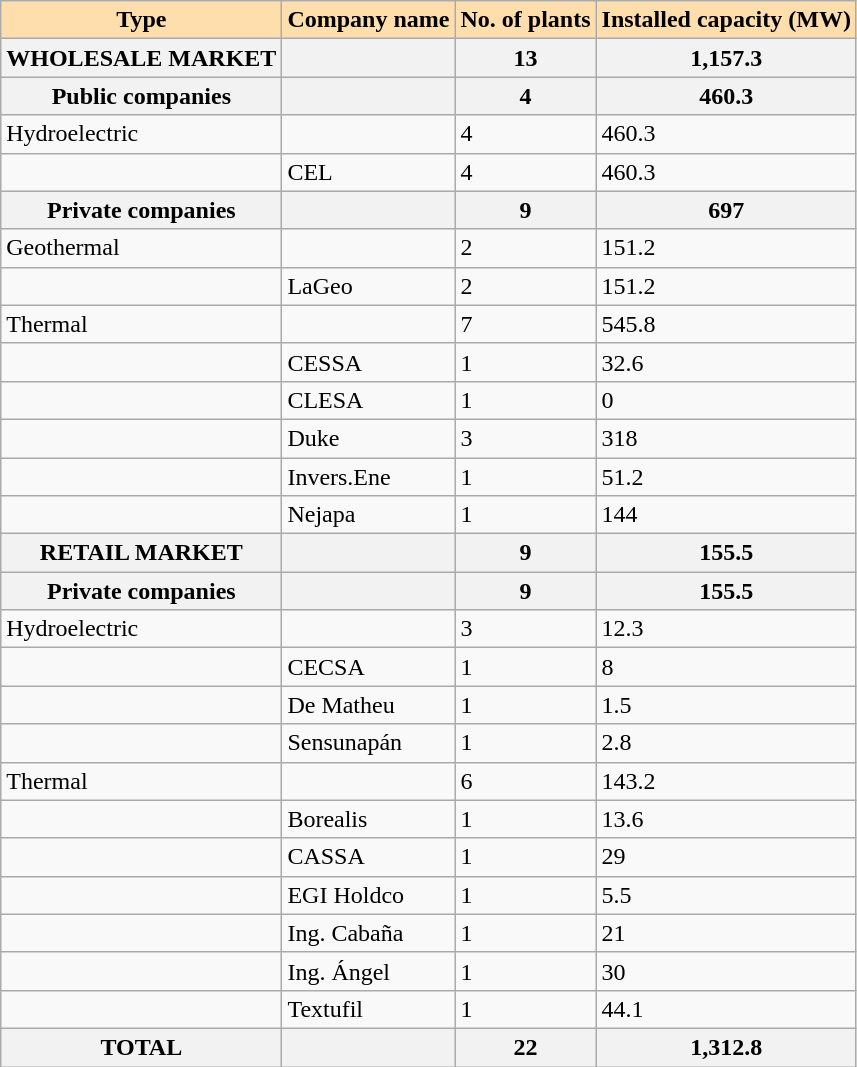<table class="wikitable">
<tr>
<th !align="center" style="background-color:#ffdead;">Type</th>
<th !align="center" style="background-color:#ffdead;">Company name</th>
<th !align="center" style="background-color:#ffdead;">No. of plants</th>
<th !align="center" style="background-color:#ffdead;">Installed capacity (MW)</th>
</tr>
<tr>
<th>WHOLESALE MARKET</th>
<th></th>
<th>13</th>
<th>1,157.3</th>
</tr>
<tr>
<th>Public companies</th>
<th></th>
<th>4</th>
<th>460.3</th>
</tr>
<tr>
<td>Hydroelectric</td>
<td></td>
<td>4</td>
<td>460.3</td>
</tr>
<tr>
<td></td>
<td>CEL</td>
<td>4</td>
<td>460.3</td>
</tr>
<tr>
<th>Private companies</th>
<th></th>
<th>9</th>
<th>697</th>
</tr>
<tr>
<td>Geothermal</td>
<td></td>
<td>2</td>
<td>151.2</td>
</tr>
<tr>
<td></td>
<td>LaGeo</td>
<td>2</td>
<td>151.2</td>
</tr>
<tr>
<td>Thermal</td>
<td></td>
<td>7</td>
<td>545.8</td>
</tr>
<tr>
<td></td>
<td>CESSA</td>
<td>1</td>
<td>32.6</td>
</tr>
<tr>
<td></td>
<td>CLESA</td>
<td>1</td>
<td>0</td>
</tr>
<tr>
<td></td>
<td>Duke</td>
<td>3</td>
<td>318</td>
</tr>
<tr>
<td></td>
<td>Invers.Ene</td>
<td>1</td>
<td>51.2</td>
</tr>
<tr>
<td></td>
<td>Nejapa</td>
<td>1</td>
<td>144</td>
</tr>
<tr>
<th>RETAIL MARKET</th>
<th></th>
<th>9</th>
<th>155.5</th>
</tr>
<tr>
<th>Private companies</th>
<th></th>
<th>9</th>
<th>155.5</th>
</tr>
<tr>
<td>Hydroelectric</td>
<td></td>
<td>3</td>
<td>12.3</td>
</tr>
<tr>
<td></td>
<td>CECSA</td>
<td>1</td>
<td>8</td>
</tr>
<tr>
<td></td>
<td>De Matheu</td>
<td>1</td>
<td>1.5</td>
</tr>
<tr>
<td></td>
<td>Sensunapán</td>
<td>1</td>
<td>2.8</td>
</tr>
<tr>
<td>Thermal</td>
<td></td>
<td>6</td>
<td>143.2</td>
</tr>
<tr>
<td></td>
<td>Borealis</td>
<td>1</td>
<td>13.6</td>
</tr>
<tr>
<td></td>
<td>CASSA</td>
<td>1</td>
<td>29</td>
</tr>
<tr>
<td></td>
<td>EGI Holdco</td>
<td>1</td>
<td>5.5</td>
</tr>
<tr>
<td></td>
<td>Ing. Cabaña</td>
<td>1</td>
<td>21</td>
</tr>
<tr>
<td></td>
<td>Ing. Ángel</td>
<td>1</td>
<td>30</td>
</tr>
<tr>
<td></td>
<td>Textufil</td>
<td>1</td>
<td>44.1</td>
</tr>
<tr>
<th>TOTAL</th>
<th></th>
<th>22</th>
<th>1,312.8</th>
</tr>
</table>
